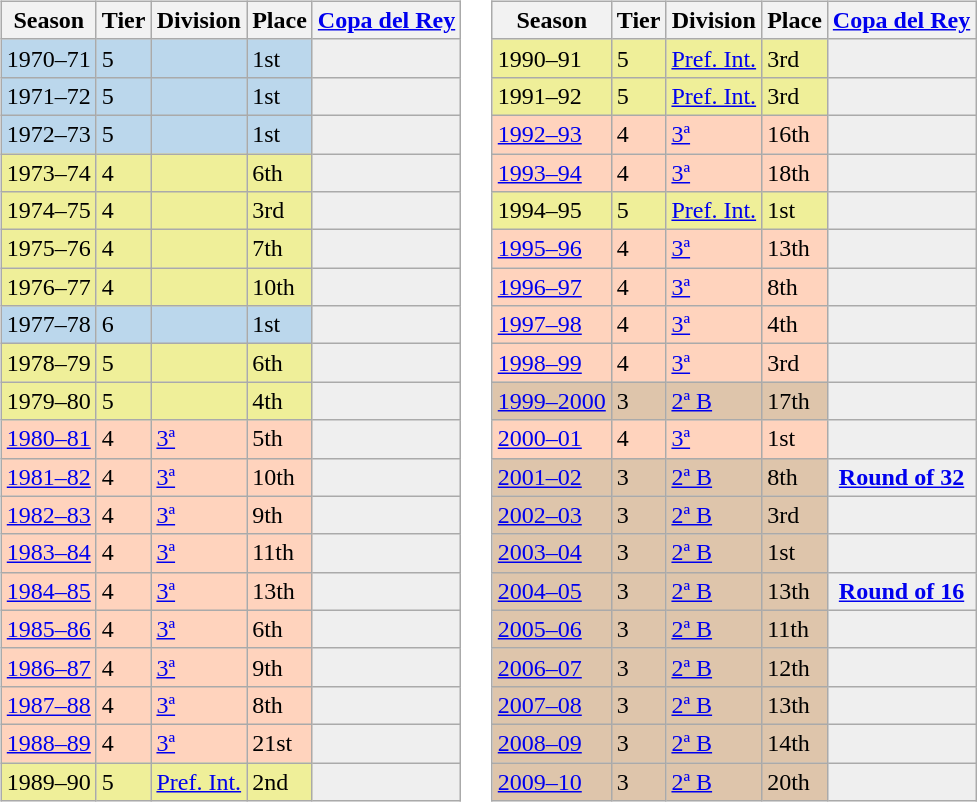<table>
<tr>
<td valign="top" width=0%><br><table class="wikitable">
<tr style="background:#f0f6fa;">
<th>Season</th>
<th>Tier</th>
<th>Division</th>
<th>Place</th>
<th><a href='#'>Copa del Rey</a></th>
</tr>
<tr>
<td style="background:#BBD7EC;">1970–71</td>
<td style="background:#BBD7EC;">5</td>
<td style="background:#BBD7EC;"></td>
<td style="background:#BBD7EC;">1st</td>
<th style="background:#efefef;"></th>
</tr>
<tr>
<td style="background:#BBD7EC;">1971–72</td>
<td style="background:#BBD7EC;">5</td>
<td style="background:#BBD7EC;"></td>
<td style="background:#BBD7EC;">1st</td>
<th style="background:#efefef;"></th>
</tr>
<tr>
<td style="background:#BBD7EC;">1972–73</td>
<td style="background:#BBD7EC;">5</td>
<td style="background:#BBD7EC;"></td>
<td style="background:#BBD7EC;">1st</td>
<th style="background:#efefef;"></th>
</tr>
<tr>
<td style="background:#EFEF99;">1973–74</td>
<td style="background:#EFEF99;">4</td>
<td style="background:#EFEF99;"></td>
<td style="background:#EFEF99;">6th</td>
<th style="background:#efefef;"></th>
</tr>
<tr>
<td style="background:#EFEF99;">1974–75</td>
<td style="background:#EFEF99;">4</td>
<td style="background:#EFEF99;"></td>
<td style="background:#EFEF99;">3rd</td>
<th style="background:#efefef;"></th>
</tr>
<tr>
<td style="background:#EFEF99;">1975–76</td>
<td style="background:#EFEF99;">4</td>
<td style="background:#EFEF99;"></td>
<td style="background:#EFEF99;">7th</td>
<th style="background:#efefef;"></th>
</tr>
<tr>
<td style="background:#EFEF99;">1976–77</td>
<td style="background:#EFEF99;">4</td>
<td style="background:#EFEF99;"></td>
<td style="background:#EFEF99;">10th</td>
<th style="background:#efefef;"></th>
</tr>
<tr>
<td style="background:#BBD7EC;">1977–78</td>
<td style="background:#BBD7EC;">6</td>
<td style="background:#BBD7EC;"></td>
<td style="background:#BBD7EC;">1st</td>
<th style="background:#efefef;"></th>
</tr>
<tr>
<td style="background:#EFEF99;">1978–79</td>
<td style="background:#EFEF99;">5</td>
<td style="background:#EFEF99;"></td>
<td style="background:#EFEF99;">6th</td>
<th style="background:#efefef;"></th>
</tr>
<tr>
<td style="background:#EFEF99;">1979–80</td>
<td style="background:#EFEF99;">5</td>
<td style="background:#EFEF99;"></td>
<td style="background:#EFEF99;">4th</td>
<th style="background:#efefef;"></th>
</tr>
<tr>
<td style="background:#FFD3BD;"><a href='#'>1980–81</a></td>
<td style="background:#FFD3BD;">4</td>
<td style="background:#FFD3BD;"><a href='#'>3ª</a></td>
<td style="background:#FFD3BD;">5th</td>
<th style="background:#efefef;"></th>
</tr>
<tr>
<td style="background:#FFD3BD;"><a href='#'>1981–82</a></td>
<td style="background:#FFD3BD;">4</td>
<td style="background:#FFD3BD;"><a href='#'>3ª</a></td>
<td style="background:#FFD3BD;">10th</td>
<th style="background:#efefef;"></th>
</tr>
<tr>
<td style="background:#FFD3BD;"><a href='#'>1982–83</a></td>
<td style="background:#FFD3BD;">4</td>
<td style="background:#FFD3BD;"><a href='#'>3ª</a></td>
<td style="background:#FFD3BD;">9th</td>
<th style="background:#efefef;"></th>
</tr>
<tr>
<td style="background:#FFD3BD;"><a href='#'>1983–84</a></td>
<td style="background:#FFD3BD;">4</td>
<td style="background:#FFD3BD;"><a href='#'>3ª</a></td>
<td style="background:#FFD3BD;">11th</td>
<th style="background:#efefef;"></th>
</tr>
<tr>
<td style="background:#FFD3BD;"><a href='#'>1984–85</a></td>
<td style="background:#FFD3BD;">4</td>
<td style="background:#FFD3BD;"><a href='#'>3ª</a></td>
<td style="background:#FFD3BD;">13th</td>
<th style="background:#efefef;"></th>
</tr>
<tr>
<td style="background:#FFD3BD;"><a href='#'>1985–86</a></td>
<td style="background:#FFD3BD;">4</td>
<td style="background:#FFD3BD;"><a href='#'>3ª</a></td>
<td style="background:#FFD3BD;">6th</td>
<th style="background:#efefef;"></th>
</tr>
<tr>
<td style="background:#FFD3BD;"><a href='#'>1986–87</a></td>
<td style="background:#FFD3BD;">4</td>
<td style="background:#FFD3BD;"><a href='#'>3ª</a></td>
<td style="background:#FFD3BD;">9th</td>
<th style="background:#efefef;"></th>
</tr>
<tr>
<td style="background:#FFD3BD;"><a href='#'>1987–88</a></td>
<td style="background:#FFD3BD;">4</td>
<td style="background:#FFD3BD;"><a href='#'>3ª</a></td>
<td style="background:#FFD3BD;">8th</td>
<th style="background:#efefef;"></th>
</tr>
<tr>
<td style="background:#FFD3BD;"><a href='#'>1988–89</a></td>
<td style="background:#FFD3BD;">4</td>
<td style="background:#FFD3BD;"><a href='#'>3ª</a></td>
<td style="background:#FFD3BD;">21st</td>
<th style="background:#efefef;"></th>
</tr>
<tr>
<td style="background:#EFEF99;">1989–90</td>
<td style="background:#EFEF99;">5</td>
<td style="background:#EFEF99;"><a href='#'>Pref. Int.</a></td>
<td style="background:#EFEF99;">2nd</td>
<th style="background:#efefef;"></th>
</tr>
</table>
</td>
<td valign="top" width=0%><br><table class="wikitable">
<tr style="background:#f0f6fa;">
<th>Season</th>
<th>Tier</th>
<th>Division</th>
<th>Place</th>
<th><a href='#'>Copa del Rey</a></th>
</tr>
<tr>
<td style="background:#EFEF99;">1990–91</td>
<td style="background:#EFEF99;">5</td>
<td style="background:#EFEF99;"><a href='#'>Pref. Int.</a></td>
<td style="background:#EFEF99;">3rd</td>
<th style="background:#efefef;"></th>
</tr>
<tr>
<td style="background:#EFEF99;">1991–92</td>
<td style="background:#EFEF99;">5</td>
<td style="background:#EFEF99;"><a href='#'>Pref. Int.</a></td>
<td style="background:#EFEF99;">3rd</td>
<th style="background:#efefef;"></th>
</tr>
<tr>
<td style="background:#FFD3BD;"><a href='#'>1992–93</a></td>
<td style="background:#FFD3BD;">4</td>
<td style="background:#FFD3BD;"><a href='#'>3ª</a></td>
<td style="background:#FFD3BD;">16th</td>
<th style="background:#efefef;"></th>
</tr>
<tr>
<td style="background:#FFD3BD;"><a href='#'>1993–94</a></td>
<td style="background:#FFD3BD;">4</td>
<td style="background:#FFD3BD;"><a href='#'>3ª</a></td>
<td style="background:#FFD3BD;">18th</td>
<th style="background:#efefef;"></th>
</tr>
<tr>
<td style="background:#EFEF99;">1994–95</td>
<td style="background:#EFEF99;">5</td>
<td style="background:#EFEF99;"><a href='#'>Pref. Int.</a></td>
<td style="background:#EFEF99;">1st</td>
<th style="background:#efefef;"></th>
</tr>
<tr>
<td style="background:#FFD3BD;"><a href='#'>1995–96</a></td>
<td style="background:#FFD3BD;">4</td>
<td style="background:#FFD3BD;"><a href='#'>3ª</a></td>
<td style="background:#FFD3BD;">13th</td>
<th style="background:#efefef;"></th>
</tr>
<tr>
<td style="background:#FFD3BD;"><a href='#'>1996–97</a></td>
<td style="background:#FFD3BD;">4</td>
<td style="background:#FFD3BD;"><a href='#'>3ª</a></td>
<td style="background:#FFD3BD;">8th</td>
<th style="background:#efefef;"></th>
</tr>
<tr>
<td style="background:#FFD3BD;"><a href='#'>1997–98</a></td>
<td style="background:#FFD3BD;">4</td>
<td style="background:#FFD3BD;"><a href='#'>3ª</a></td>
<td style="background:#FFD3BD;">4th</td>
<th style="background:#efefef;"></th>
</tr>
<tr>
<td style="background:#FFD3BD;"><a href='#'>1998–99</a></td>
<td style="background:#FFD3BD;">4</td>
<td style="background:#FFD3BD;"><a href='#'>3ª</a></td>
<td style="background:#FFD3BD;">3rd</td>
<th style="background:#efefef;"></th>
</tr>
<tr>
<td style="background:#DEC5AB;"><a href='#'>1999–2000</a></td>
<td style="background:#DEC5AB;">3</td>
<td style="background:#DEC5AB;"><a href='#'>2ª B</a></td>
<td style="background:#DEC5AB;">17th</td>
<th style="background:#efefef;"></th>
</tr>
<tr>
<td style="background:#FFD3BD;"><a href='#'>2000–01</a></td>
<td style="background:#FFD3BD;">4</td>
<td style="background:#FFD3BD;"><a href='#'>3ª</a></td>
<td style="background:#FFD3BD;">1st</td>
<th style="background:#efefef;"></th>
</tr>
<tr>
<td style="background:#DEC5AB;"><a href='#'>2001–02</a></td>
<td style="background:#DEC5AB;">3</td>
<td style="background:#DEC5AB;"><a href='#'>2ª B</a></td>
<td style="background:#DEC5AB;">8th</td>
<th style="background:#efefef;"><a href='#'>Round of 32</a></th>
</tr>
<tr>
<td style="background:#DEC5AB;"><a href='#'>2002–03</a></td>
<td style="background:#DEC5AB;">3</td>
<td style="background:#DEC5AB;"><a href='#'>2ª B</a></td>
<td style="background:#DEC5AB;">3rd</td>
<th style="background:#efefef;"></th>
</tr>
<tr>
<td style="background:#DEC5AB;"><a href='#'>2003–04</a></td>
<td style="background:#DEC5AB;">3</td>
<td style="background:#DEC5AB;"><a href='#'>2ª B</a></td>
<td style="background:#DEC5AB;">1st</td>
<th style="background:#efefef;"></th>
</tr>
<tr>
<td style="background:#DEC5AB;"><a href='#'>2004–05</a></td>
<td style="background:#DEC5AB;">3</td>
<td style="background:#DEC5AB;"><a href='#'>2ª B</a></td>
<td style="background:#DEC5AB;">13th</td>
<th style="background:#efefef;"><a href='#'>Round of 16</a></th>
</tr>
<tr>
<td style="background:#DEC5AB;"><a href='#'>2005–06</a></td>
<td style="background:#DEC5AB;">3</td>
<td style="background:#DEC5AB;"><a href='#'>2ª B</a></td>
<td style="background:#DEC5AB;">11th</td>
<th style="background:#efefef;"></th>
</tr>
<tr>
<td style="background:#DEC5AB;"><a href='#'>2006–07</a></td>
<td style="background:#DEC5AB;">3</td>
<td style="background:#DEC5AB;"><a href='#'>2ª B</a></td>
<td style="background:#DEC5AB;">12th</td>
<th style="background:#efefef;"></th>
</tr>
<tr>
<td style="background:#DEC5AB;"><a href='#'>2007–08</a></td>
<td style="background:#DEC5AB;">3</td>
<td style="background:#DEC5AB;"><a href='#'>2ª B</a></td>
<td style="background:#DEC5AB;">13th</td>
<th style="background:#efefef;"></th>
</tr>
<tr>
<td style="background:#DEC5AB;"><a href='#'>2008–09</a></td>
<td style="background:#DEC5AB;">3</td>
<td style="background:#DEC5AB;"><a href='#'>2ª B</a></td>
<td style="background:#DEC5AB;">14th</td>
<th style="background:#efefef;"></th>
</tr>
<tr>
<td style="background:#DEC5AB;"><a href='#'>2009–10</a></td>
<td style="background:#DEC5AB;">3</td>
<td style="background:#DEC5AB;"><a href='#'>2ª B</a></td>
<td style="background:#DEC5AB;">20th</td>
<th style="background:#efefef;"></th>
</tr>
</table>
</td>
</tr>
</table>
